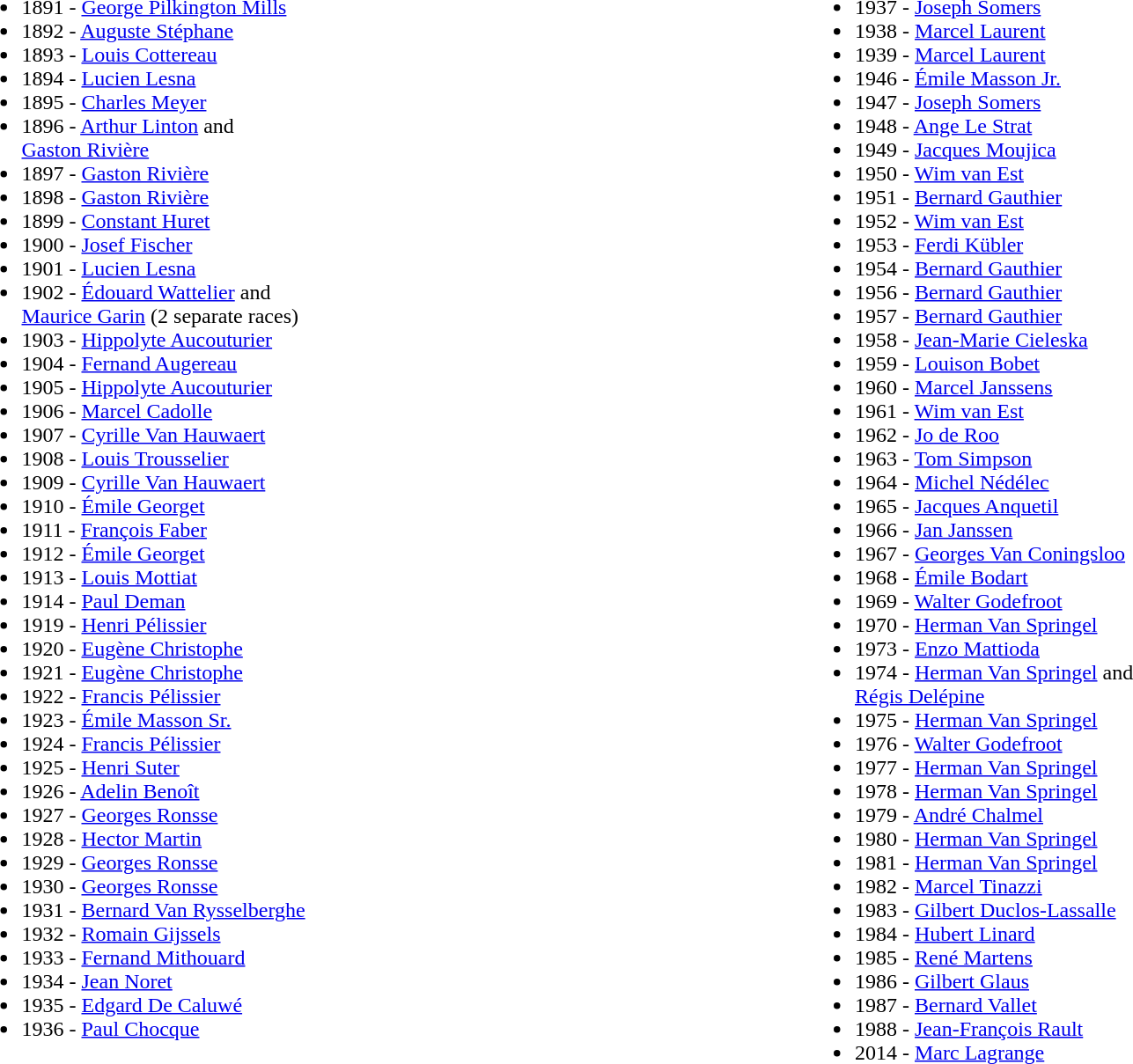<table width=100%>
<tr>
<td valign=top align=left width=50%><br><ul><li>1891 - <a href='#'>George Pilkington Mills</a> </li><li>1892 - <a href='#'>Auguste Stéphane</a> </li><li>1893 - <a href='#'>Louis Cottereau</a> </li><li>1894 - <a href='#'>Lucien Lesna</a> </li><li>1895 - <a href='#'>Charles Meyer</a> </li><li>1896 - <a href='#'>Arthur Linton</a>   and <br><a href='#'>Gaston Rivière</a> </li><li>1897 - <a href='#'>Gaston Rivière</a> </li><li>1898 - <a href='#'>Gaston Rivière</a> </li><li>1899 - <a href='#'>Constant Huret</a> </li><li>1900 - <a href='#'>Josef Fischer</a> </li><li>1901 - <a href='#'>Lucien Lesna</a> </li><li>1902 - <a href='#'>Édouard Wattelier</a>  and <br><a href='#'>Maurice Garin</a>  (2 separate races)</li><li>1903 - <a href='#'>Hippolyte Aucouturier</a> </li><li>1904 - <a href='#'>Fernand Augereau</a> </li><li>1905 - <a href='#'>Hippolyte Aucouturier</a> </li><li>1906 - <a href='#'>Marcel Cadolle</a> </li><li>1907 - <a href='#'>Cyrille Van Hauwaert</a> </li><li>1908 - <a href='#'>Louis Trousselier</a> </li><li>1909 - <a href='#'>Cyrille Van Hauwaert</a> </li><li>1910 - <a href='#'>Émile Georget</a> </li><li>1911 - <a href='#'>François Faber</a> </li><li>1912 - <a href='#'>Émile Georget</a> </li><li>1913 - <a href='#'>Louis Mottiat</a> </li><li>1914 - <a href='#'>Paul Deman</a> </li><li>1919 - <a href='#'>Henri Pélissier</a> </li><li>1920 - <a href='#'>Eugène Christophe</a> </li><li>1921 - <a href='#'>Eugène Christophe</a> </li><li>1922 - <a href='#'>Francis Pélissier</a> </li><li>1923 - <a href='#'>Émile Masson Sr.</a> </li><li>1924 - <a href='#'>Francis Pélissier</a> </li><li>1925 - <a href='#'>Henri Suter</a> </li><li>1926 - <a href='#'>Adelin Benoît</a> </li><li>1927 - <a href='#'>Georges Ronsse</a> </li><li>1928 - <a href='#'>Hector Martin</a> </li><li>1929 - <a href='#'>Georges Ronsse</a> </li><li>1930 - <a href='#'>Georges Ronsse</a> </li><li>1931 - <a href='#'>Bernard Van Rysselberghe</a> </li><li>1932 - <a href='#'>Romain Gijssels</a> </li><li>1933 - <a href='#'>Fernand Mithouard</a> </li><li>1934 - <a href='#'>Jean Noret</a> </li><li>1935 - <a href='#'>Edgard De Caluwé</a> </li><li>1936 - <a href='#'>Paul Chocque</a> </li></ul></td>
<td valign=top align=left width=50%><br><ul><li>1937 - <a href='#'>Joseph Somers</a> </li><li>1938 - <a href='#'>Marcel Laurent</a> </li><li>1939 - <a href='#'>Marcel Laurent</a> </li><li>1946 - <a href='#'>Émile Masson Jr.</a> </li><li>1947 - <a href='#'>Joseph Somers</a> </li><li>1948 - <a href='#'>Ange Le Strat</a> </li><li>1949 - <a href='#'>Jacques Moujica</a> </li><li>1950 - <a href='#'>Wim van Est</a> </li><li>1951 - <a href='#'>Bernard Gauthier</a> </li><li>1952 - <a href='#'>Wim van Est</a> </li><li>1953 - <a href='#'>Ferdi Kübler</a> </li><li>1954 - <a href='#'>Bernard Gauthier</a> </li><li>1956 - <a href='#'>Bernard Gauthier</a> </li><li>1957 - <a href='#'>Bernard Gauthier</a> </li><li>1958 - <a href='#'>Jean-Marie Cieleska</a> </li><li>1959 - <a href='#'>Louison Bobet</a> </li><li>1960 - <a href='#'>Marcel Janssens</a> </li><li>1961 - <a href='#'>Wim van Est</a> </li><li>1962 - <a href='#'>Jo de Roo</a> </li><li>1963 - <a href='#'>Tom Simpson</a>  </li><li>1964 - <a href='#'>Michel Nédélec</a> </li><li>1965 - <a href='#'>Jacques Anquetil</a> </li><li>1966 - <a href='#'>Jan Janssen</a> </li><li>1967 - <a href='#'>Georges Van Coningsloo</a> </li><li>1968 - <a href='#'>Émile Bodart</a> </li><li>1969 - <a href='#'>Walter Godefroot</a> </li><li>1970 - <a href='#'>Herman Van Springel</a> </li><li>1973 - <a href='#'>Enzo Mattioda</a> </li><li>1974 - <a href='#'>Herman Van Springel</a>  and <br><a href='#'>Régis Delépine</a> </li><li>1975 - <a href='#'>Herman Van Springel</a> </li><li>1976 - <a href='#'>Walter Godefroot</a> </li><li>1977 - <a href='#'>Herman Van Springel</a> </li><li>1978 - <a href='#'>Herman Van Springel</a> </li><li>1979 - <a href='#'>André Chalmel</a> </li><li>1980 - <a href='#'>Herman Van Springel</a> </li><li>1981 - <a href='#'>Herman Van Springel</a> </li><li>1982 - <a href='#'>Marcel Tinazzi</a> </li><li>1983 - <a href='#'>Gilbert Duclos-Lassalle</a> </li><li>1984 - <a href='#'>Hubert Linard</a> </li><li>1985 - <a href='#'>René Martens</a> </li><li>1986 - <a href='#'>Gilbert Glaus</a> </li><li>1987 - <a href='#'>Bernard Vallet</a> </li><li>1988 - <a href='#'>Jean-François Rault</a> </li><li>2014 - <a href='#'>Marc Lagrange</a> </li></ul></td>
</tr>
</table>
